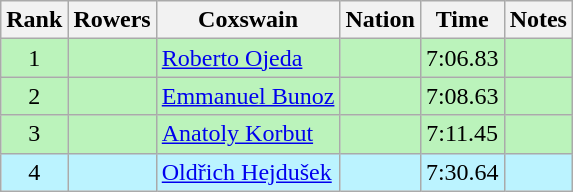<table class="wikitable sortable" style="text-align:center">
<tr>
<th>Rank</th>
<th>Rowers</th>
<th>Coxswain</th>
<th>Nation</th>
<th>Time</th>
<th>Notes</th>
</tr>
<tr bgcolor=bbf3bb>
<td>1</td>
<td align=left data-sort-value="Carbonell, Ismael"></td>
<td align=left data-sort-value="Ojeda, Roberto"><a href='#'>Roberto Ojeda</a></td>
<td align=left></td>
<td>7:06.83</td>
<td></td>
</tr>
<tr bgcolor=bbf3bb>
<td>2</td>
<td align=left data-sort-value="Berthou, Patrick"></td>
<td align=left data-sort-value="Bunoz, Emmanuel"><a href='#'>Emmanuel Bunoz</a></td>
<td align=left></td>
<td>7:08.63</td>
<td></td>
</tr>
<tr bgcolor=bbf3bb>
<td>3</td>
<td align=left data-sort-value="Belodedov, Valery"></td>
<td align=left data-sort-value="Korbut, Anatoly"><a href='#'>Anatoly Korbut</a></td>
<td align=left></td>
<td>7:11.45</td>
<td></td>
</tr>
<tr bgcolor=bbf3ff>
<td>4</td>
<td align=left data-sort-value="Macháček, Dušan"></td>
<td align=left data-sort-value="Hejdušek, Oldřich"><a href='#'>Oldřich Hejdušek</a></td>
<td align=left></td>
<td>7:30.64</td>
<td></td>
</tr>
</table>
